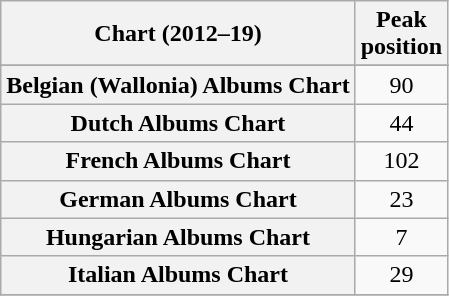<table class="wikitable sortable plainrowheaders" style="text-align:center;">
<tr>
<th>Chart (2012–19)</th>
<th>Peak<br>position</th>
</tr>
<tr>
</tr>
<tr>
<th scope="row">Belgian (Wallonia) Albums Chart</th>
<td>90</td>
</tr>
<tr>
<th scope="row">Dutch Albums Chart</th>
<td>44</td>
</tr>
<tr>
<th scope="row">French Albums Chart</th>
<td>102</td>
</tr>
<tr>
<th scope="row">German Albums Chart</th>
<td>23</td>
</tr>
<tr>
<th scope="row">Hungarian Albums Chart</th>
<td>7</td>
</tr>
<tr>
<th scope="row">Italian Albums Chart</th>
<td>29</td>
</tr>
<tr>
</tr>
</table>
